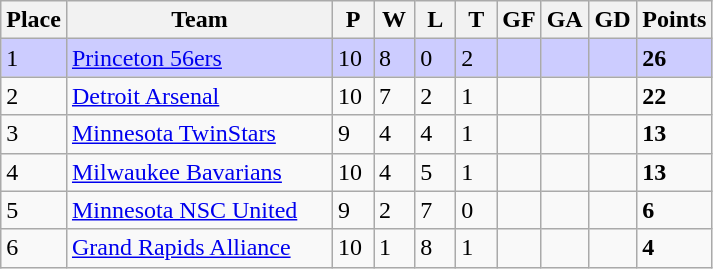<table class="wikitable">
<tr>
<th>Place</th>
<th width="170">Team</th>
<th width="20">P</th>
<th width="20">W</th>
<th width="20">L</th>
<th width="20">T</th>
<th width="20">GF</th>
<th width="20">GA</th>
<th width="25">GD</th>
<th>Points</th>
</tr>
<tr bgcolor=#ccccff>
<td>1</td>
<td><a href='#'>Princeton 56ers</a></td>
<td>10</td>
<td>8</td>
<td>0</td>
<td>2</td>
<td></td>
<td></td>
<td></td>
<td><strong>26</strong></td>
</tr>
<tr>
<td>2</td>
<td><a href='#'>Detroit Arsenal</a></td>
<td>10</td>
<td>7</td>
<td>2</td>
<td>1</td>
<td></td>
<td></td>
<td></td>
<td><strong>22</strong></td>
</tr>
<tr>
<td>3</td>
<td><a href='#'>Minnesota TwinStars</a></td>
<td>9</td>
<td>4</td>
<td>4</td>
<td>1</td>
<td></td>
<td></td>
<td></td>
<td><strong>13</strong></td>
</tr>
<tr>
<td>4</td>
<td><a href='#'>Milwaukee Bavarians</a></td>
<td>10</td>
<td>4</td>
<td>5</td>
<td>1</td>
<td></td>
<td></td>
<td></td>
<td><strong>13</strong></td>
</tr>
<tr>
<td>5</td>
<td><a href='#'>Minnesota NSC United</a></td>
<td>9</td>
<td>2</td>
<td>7</td>
<td>0</td>
<td></td>
<td></td>
<td></td>
<td><strong>6</strong></td>
</tr>
<tr>
<td>6</td>
<td><a href='#'>Grand Rapids Alliance</a></td>
<td>10</td>
<td>1</td>
<td>8</td>
<td>1</td>
<td></td>
<td></td>
<td></td>
<td><strong>4</strong></td>
</tr>
</table>
